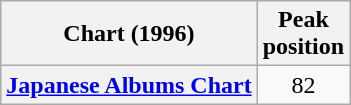<table class="wikitable sortable plainrowheaders">
<tr>
<th scope="col">Chart (1996)</th>
<th scope="col">Peak<br>position</th>
</tr>
<tr>
<th scope="row"><a href='#'>Japanese Albums Chart</a></th>
<td style="text-align:center;">82</td>
</tr>
</table>
